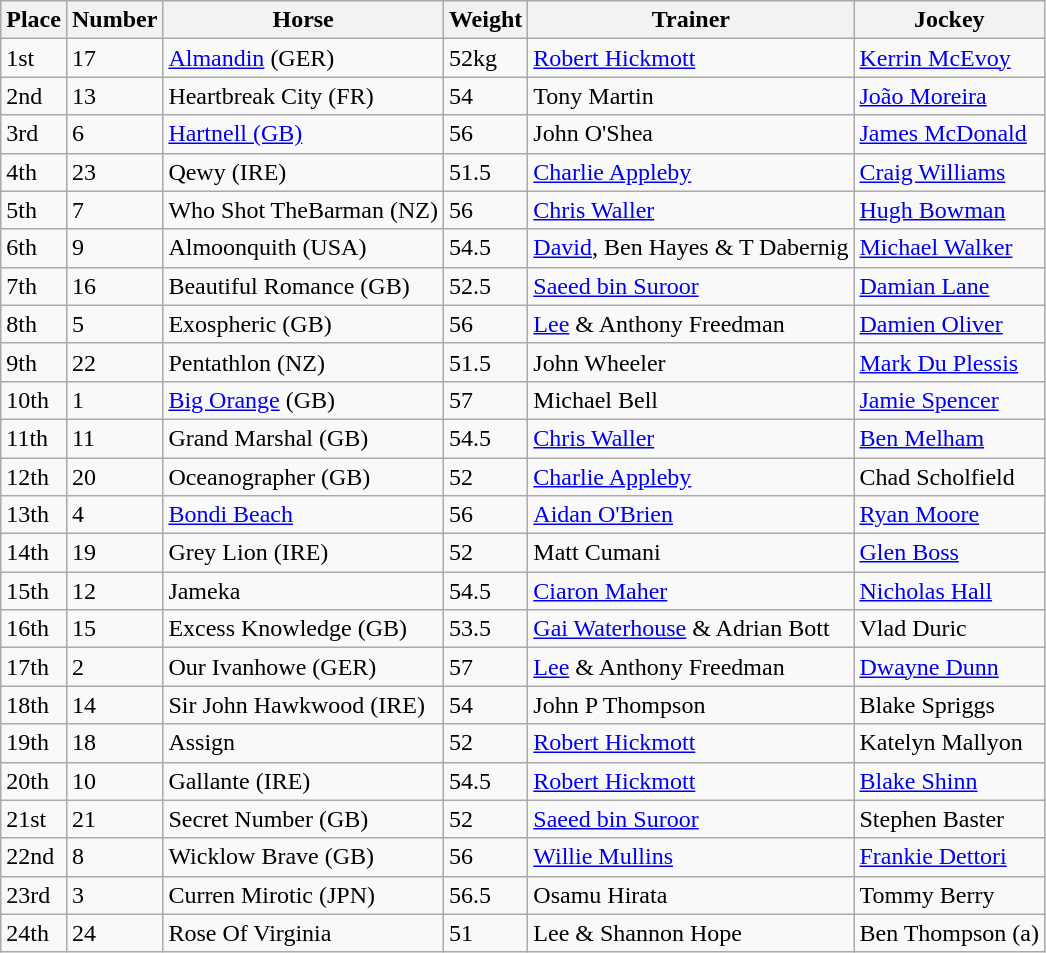<table | class="sortable wikitable">
<tr>
<th>Place</th>
<th>Number</th>
<th>Horse</th>
<th>Weight</th>
<th>Trainer</th>
<th>Jockey</th>
</tr>
<tr>
<td>1st</td>
<td>17</td>
<td><a href='#'>Almandin</a> (GER)</td>
<td>52kg</td>
<td><a href='#'>Robert Hickmott</a></td>
<td><a href='#'>Kerrin McEvoy</a></td>
</tr>
<tr>
<td>2nd</td>
<td>13</td>
<td>Heartbreak City (FR)</td>
<td>54</td>
<td>Tony Martin</td>
<td><a href='#'>João Moreira</a></td>
</tr>
<tr>
<td>3rd</td>
<td>6</td>
<td><a href='#'>Hartnell (GB)</a></td>
<td>56</td>
<td>John O'Shea</td>
<td><a href='#'>James McDonald</a></td>
</tr>
<tr>
<td>4th</td>
<td>23</td>
<td>Qewy (IRE)</td>
<td>51.5</td>
<td><a href='#'>Charlie Appleby</a></td>
<td><a href='#'>Craig Williams</a></td>
</tr>
<tr>
<td>5th</td>
<td>7</td>
<td>Who Shot TheBarman (NZ)</td>
<td>56</td>
<td><a href='#'>Chris Waller</a></td>
<td><a href='#'>Hugh Bowman</a></td>
</tr>
<tr>
<td>6th</td>
<td>9</td>
<td>Almoonquith (USA)</td>
<td>54.5</td>
<td><a href='#'>David</a>, Ben Hayes & T Dabernig</td>
<td><a href='#'>Michael Walker</a></td>
</tr>
<tr>
<td>7th</td>
<td>16</td>
<td>Beautiful Romance (GB)</td>
<td>52.5</td>
<td><a href='#'>Saeed bin Suroor</a></td>
<td><a href='#'>Damian Lane</a></td>
</tr>
<tr>
<td>8th</td>
<td>5</td>
<td>Exospheric (GB)</td>
<td>56</td>
<td><a href='#'>Lee</a> & Anthony Freedman</td>
<td><a href='#'>Damien Oliver</a></td>
</tr>
<tr>
<td>9th</td>
<td>22</td>
<td>Pentathlon (NZ)</td>
<td>51.5</td>
<td>John Wheeler</td>
<td><a href='#'>Mark Du Plessis</a></td>
</tr>
<tr>
<td>10th</td>
<td>1</td>
<td><a href='#'>Big Orange</a> (GB)</td>
<td>57</td>
<td>Michael Bell</td>
<td><a href='#'>Jamie Spencer</a></td>
</tr>
<tr>
<td>11th</td>
<td>11</td>
<td>Grand Marshal (GB)</td>
<td>54.5</td>
<td><a href='#'>Chris Waller</a></td>
<td><a href='#'>Ben Melham</a></td>
</tr>
<tr>
<td>12th</td>
<td>20</td>
<td>Oceanographer (GB)</td>
<td>52</td>
<td><a href='#'>Charlie Appleby</a></td>
<td>Chad Scholfield</td>
</tr>
<tr>
<td>13th</td>
<td>4</td>
<td><a href='#'>Bondi Beach</a></td>
<td>56</td>
<td><a href='#'>Aidan O'Brien</a></td>
<td><a href='#'>Ryan Moore</a></td>
</tr>
<tr>
<td>14th</td>
<td>19</td>
<td>Grey Lion (IRE)</td>
<td>52</td>
<td>Matt Cumani</td>
<td><a href='#'>Glen Boss</a></td>
</tr>
<tr>
<td>15th</td>
<td>12</td>
<td>Jameka</td>
<td>54.5</td>
<td><a href='#'>Ciaron Maher</a></td>
<td><a href='#'>Nicholas Hall</a></td>
</tr>
<tr>
<td>16th</td>
<td>15</td>
<td>Excess Knowledge (GB)</td>
<td>53.5</td>
<td><a href='#'>Gai Waterhouse</a> & Adrian Bott</td>
<td>Vlad Duric</td>
</tr>
<tr>
<td>17th</td>
<td>2</td>
<td>Our Ivanhowe (GER)</td>
<td>57</td>
<td><a href='#'>Lee</a> & Anthony Freedman</td>
<td><a href='#'>Dwayne Dunn</a></td>
</tr>
<tr>
<td>18th</td>
<td>14</td>
<td>Sir John Hawkwood (IRE)</td>
<td>54</td>
<td>John P Thompson</td>
<td>Blake Spriggs</td>
</tr>
<tr>
<td>19th</td>
<td>18</td>
<td>Assign</td>
<td>52</td>
<td><a href='#'>Robert Hickmott</a></td>
<td>Katelyn Mallyon</td>
</tr>
<tr>
<td>20th</td>
<td>10</td>
<td>Gallante (IRE)</td>
<td>54.5</td>
<td><a href='#'>Robert Hickmott</a></td>
<td><a href='#'>Blake Shinn</a></td>
</tr>
<tr>
<td>21st</td>
<td>21</td>
<td>Secret Number (GB)</td>
<td>52</td>
<td><a href='#'>Saeed bin Suroor</a></td>
<td>Stephen Baster</td>
</tr>
<tr>
<td>22nd</td>
<td>8</td>
<td>Wicklow Brave (GB)</td>
<td>56</td>
<td><a href='#'>Willie Mullins</a></td>
<td><a href='#'>Frankie Dettori</a></td>
</tr>
<tr>
<td>23rd</td>
<td>3</td>
<td>Curren Mirotic (JPN)</td>
<td>56.5</td>
<td>Osamu Hirata</td>
<td>Tommy Berry</td>
</tr>
<tr>
<td>24th</td>
<td>24</td>
<td>Rose Of Virginia</td>
<td>51</td>
<td>Lee & Shannon Hope</td>
<td>Ben Thompson (a)</td>
</tr>
</table>
